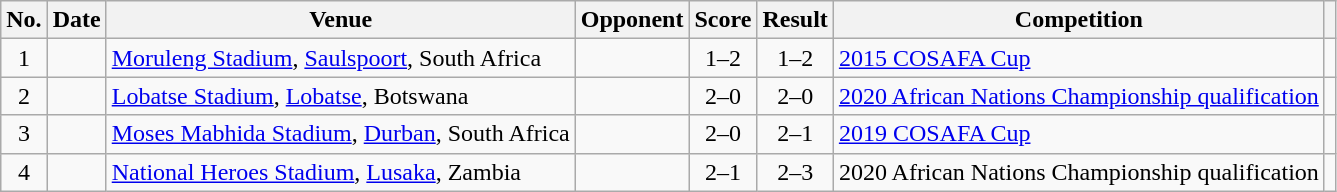<table class="wikitable sortable">
<tr>
<th scope="col">No.</th>
<th scope="col">Date</th>
<th scope="col">Venue</th>
<th scope="col">Opponent</th>
<th scope="col">Score</th>
<th scope="col">Result</th>
<th scope="col">Competition</th>
<th scope="col" class="unsortable"></th>
</tr>
<tr>
<td style="text-align:center">1</td>
<td></td>
<td><a href='#'>Moruleng Stadium</a>, <a href='#'>Saulspoort</a>, South Africa</td>
<td></td>
<td style="text-align:center">1–2</td>
<td style="text-align:center">1–2</td>
<td><a href='#'>2015 COSAFA Cup</a></td>
<td></td>
</tr>
<tr>
<td style="text-align:center">2</td>
<td></td>
<td><a href='#'>Lobatse Stadium</a>, <a href='#'>Lobatse</a>, Botswana</td>
<td></td>
<td style="text-align:center">2–0</td>
<td style="text-align:center">2–0</td>
<td><a href='#'>2020 African Nations Championship qualification</a></td>
<td></td>
</tr>
<tr>
<td style="text-align:center">3</td>
<td></td>
<td><a href='#'>Moses Mabhida Stadium</a>, <a href='#'>Durban</a>, South Africa</td>
<td></td>
<td style="text-align:center">2–0</td>
<td style="text-align:center">2–1</td>
<td><a href='#'>2019 COSAFA Cup</a></td>
<td></td>
</tr>
<tr>
<td style="text-align:center">4</td>
<td></td>
<td><a href='#'>National Heroes Stadium</a>, <a href='#'>Lusaka</a>, Zambia</td>
<td></td>
<td style="text-align:center">2–1</td>
<td style="text-align:center">2–3</td>
<td>2020 African Nations Championship qualification</td>
<td></td>
</tr>
</table>
